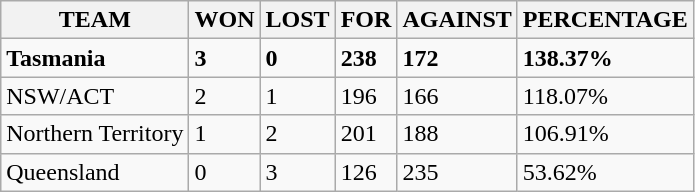<table class="wikitable">
<tr>
<th>TEAM</th>
<th>WON</th>
<th>LOST</th>
<th>FOR</th>
<th>AGAINST</th>
<th>PERCENTAGE</th>
</tr>
<tr>
<td><strong>Tasmania</strong></td>
<td><strong>3</strong></td>
<td><strong>0</strong></td>
<td><strong>238</strong></td>
<td><strong>172</strong></td>
<td><strong>138.37%</strong></td>
</tr>
<tr>
<td>NSW/ACT</td>
<td>2</td>
<td>1</td>
<td>196</td>
<td>166</td>
<td>118.07%</td>
</tr>
<tr>
<td>Northern Territory</td>
<td>1</td>
<td>2</td>
<td>201</td>
<td>188</td>
<td>106.91%</td>
</tr>
<tr>
<td>Queensland</td>
<td>0</td>
<td>3</td>
<td>126</td>
<td>235</td>
<td>53.62%</td>
</tr>
</table>
